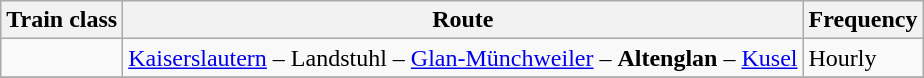<table class="wikitable">
<tr>
<th>Train class</th>
<th>Route</th>
<th>Frequency</th>
</tr>
<tr>
<td></td>
<td><a href='#'>Kaiserslautern</a> – Landstuhl – <a href='#'>Glan-Münchweiler</a> – <strong> Altenglan</strong> – <a href='#'>Kusel</a></td>
<td>Hourly</td>
</tr>
<tr>
</tr>
</table>
